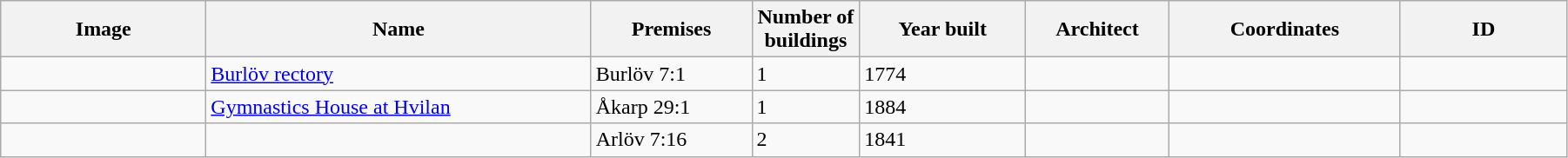<table class="wikitable" width="95%">
<tr>
<th width="150">Image</th>
<th>Name</th>
<th>Premises</th>
<th width="75">Number of<br>buildings</th>
<th width="120">Year built</th>
<th>Architect</th>
<th width="170">Coordinates</th>
<th width="120">ID</th>
</tr>
<tr>
<td></td>
<td><a href='#'>Burlöv rectory</a></td>
<td>Burlöv 7:1</td>
<td>1</td>
<td>1774</td>
<td></td>
<td></td>
<td></td>
</tr>
<tr>
<td></td>
<td><a href='#'>Gymnastics House at Hvilan</a></td>
<td>Åkarp 29:1</td>
<td>1</td>
<td>1884</td>
<td></td>
<td></td>
<td></td>
</tr>
<tr>
<td></td>
<td></td>
<td>Arlöv 7:16</td>
<td>2</td>
<td>1841</td>
<td></td>
<td></td>
<td></td>
</tr>
</table>
